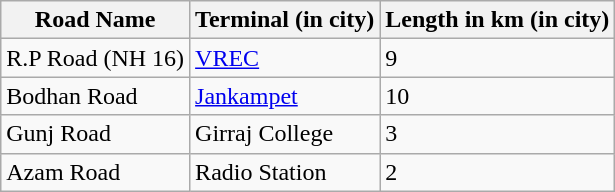<table class="wikitable">
<tr>
<th>Road Name</th>
<th>Terminal (in city)</th>
<th>Length in km (in city)</th>
</tr>
<tr>
<td>R.P Road (NH 16)</td>
<td><a href='#'>VREC</a></td>
<td>9</td>
</tr>
<tr>
<td>Bodhan Road</td>
<td><a href='#'>Jankampet</a></td>
<td>10</td>
</tr>
<tr>
<td>Gunj Road</td>
<td>Girraj College</td>
<td>3</td>
</tr>
<tr>
<td>Azam Road</td>
<td>Radio Station</td>
<td>2</td>
</tr>
</table>
